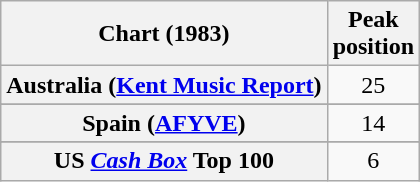<table class="wikitable sortable plainrowheaders" style="text-align:center">
<tr>
<th scope="col">Chart (1983)</th>
<th scope="col">Peak<br>position</th>
</tr>
<tr>
<th scope="row">Australia (<a href='#'>Kent Music Report</a>)</th>
<td>25</td>
</tr>
<tr>
</tr>
<tr>
</tr>
<tr>
</tr>
<tr>
</tr>
<tr>
</tr>
<tr>
</tr>
<tr>
</tr>
<tr>
</tr>
<tr>
<th scope="row">Spain (<a href='#'>AFYVE</a>)</th>
<td>14</td>
</tr>
<tr>
</tr>
<tr>
</tr>
<tr>
</tr>
<tr>
<th scope="row">US <em><a href='#'>Cash Box</a></em> Top 100</th>
<td>6</td>
</tr>
</table>
